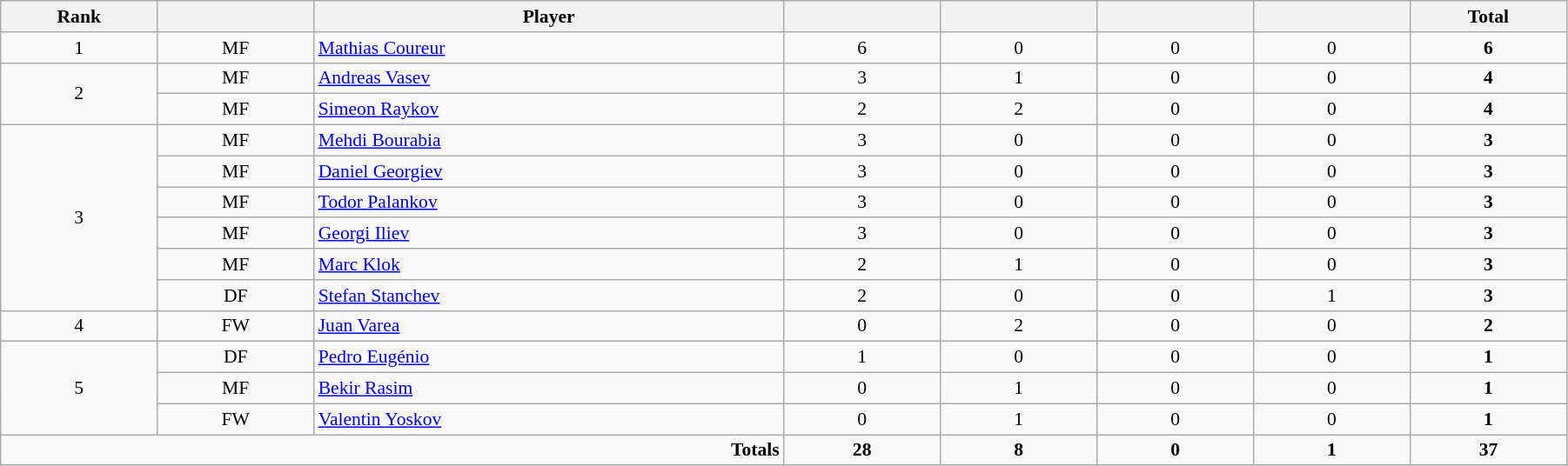<table class="wikitable"  style="text-align:center; font-size:90%; width:95%;">
<tr>
<th style="width:10%;">Rank</th>
<th style="width:10%;"></th>
<th>Player</th>
<th style="width:10%;"></th>
<th style="width:10%;"></th>
<th style="width:10%;"></th>
<th style="width:10%;"></th>
<th style="width:10%;">Total</th>
</tr>
<tr>
<td>1</td>
<td>MF</td>
<td style="text-align:left;"> <a href='#'>Mathias Coureur</a></td>
<td>6</td>
<td>0</td>
<td>0</td>
<td>0</td>
<td><strong>6</strong></td>
</tr>
<tr>
<td rowspan=2>2</td>
<td>MF</td>
<td style="text-align:left;"> <a href='#'>Andreas Vasev</a></td>
<td>3</td>
<td>1</td>
<td>0</td>
<td>0</td>
<td><strong>4</strong></td>
</tr>
<tr>
<td>MF</td>
<td style="text-align:left;"> <a href='#'>Simeon Raykov</a></td>
<td>2</td>
<td>2</td>
<td>0</td>
<td>0</td>
<td><strong>4</strong></td>
</tr>
<tr>
<td rowspan=6>3</td>
<td>MF</td>
<td style="text-align:left;"> <a href='#'>Mehdi Bourabia</a></td>
<td>3</td>
<td>0</td>
<td>0</td>
<td>0</td>
<td><strong>3</strong></td>
</tr>
<tr>
<td>MF</td>
<td style="text-align:left;"> <a href='#'>Daniel Georgiev</a></td>
<td>3</td>
<td>0</td>
<td>0</td>
<td>0</td>
<td><strong>3</strong></td>
</tr>
<tr>
<td>MF</td>
<td style="text-align:left;"> <a href='#'>Todor Palankov</a></td>
<td>3</td>
<td>0</td>
<td>0</td>
<td>0</td>
<td><strong>3</strong></td>
</tr>
<tr>
<td>MF</td>
<td style="text-align:left;"> <a href='#'>Georgi Iliev</a></td>
<td>3</td>
<td>0</td>
<td>0</td>
<td>0</td>
<td><strong>3</strong></td>
</tr>
<tr>
<td>MF</td>
<td style="text-align:left;"> <a href='#'>Marc Klok</a></td>
<td>2</td>
<td>1</td>
<td>0</td>
<td>0</td>
<td><strong>3</strong></td>
</tr>
<tr>
<td>DF</td>
<td style="text-align:left;"> <a href='#'>Stefan Stanchev</a></td>
<td>2</td>
<td>0</td>
<td>0</td>
<td>1</td>
<td><strong>3</strong></td>
</tr>
<tr>
<td>4</td>
<td>FW</td>
<td style="text-align:left;"> <a href='#'>Juan Varea</a></td>
<td>0</td>
<td>2</td>
<td>0</td>
<td>0</td>
<td><strong>2</strong></td>
</tr>
<tr>
<td rowspan=3>5</td>
<td>DF</td>
<td style="text-align:left;"> <a href='#'>Pedro Eugénio</a></td>
<td>1</td>
<td>0</td>
<td>0</td>
<td>0</td>
<td><strong>1</strong></td>
</tr>
<tr>
<td>MF</td>
<td style="text-align:left;"> <a href='#'>Bekir Rasim</a></td>
<td>0</td>
<td>1</td>
<td>0</td>
<td>0</td>
<td><strong>1</strong></td>
</tr>
<tr>
<td>FW</td>
<td style="text-align:left;"> <a href='#'>Valentin Yoskov</a></td>
<td>0</td>
<td>1</td>
<td>0</td>
<td>0</td>
<td><strong>1</strong></td>
</tr>
<tr>
<td colspan="3" style="text-align:right;"><strong>Totals</strong></td>
<td><strong>28</strong></td>
<td><strong>8</strong></td>
<td><strong>0</strong></td>
<td><strong>1</strong></td>
<td><strong>37</strong></td>
</tr>
</table>
